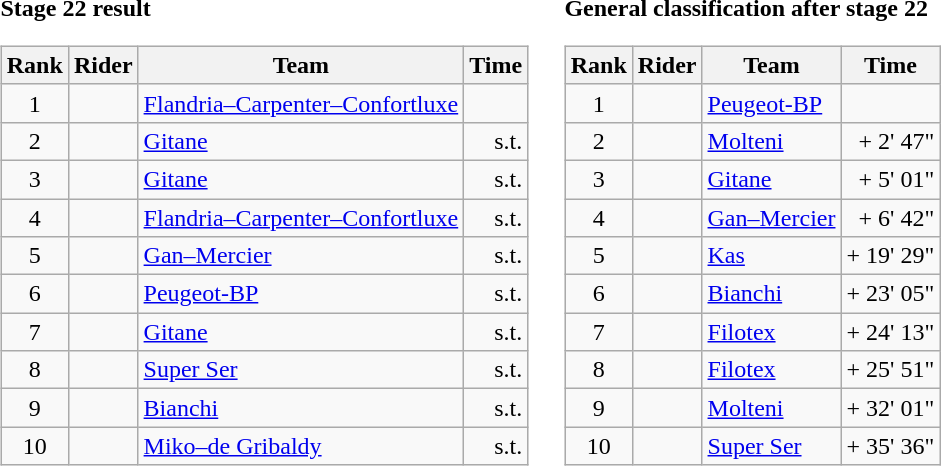<table>
<tr>
<td><strong>Stage 22 result</strong><br><table class="wikitable">
<tr>
<th scope="col">Rank</th>
<th scope="col">Rider</th>
<th scope="col">Team</th>
<th scope="col">Time</th>
</tr>
<tr>
<td style="text-align:center;">1</td>
<td></td>
<td><a href='#'>Flandria–Carpenter–Confortluxe</a></td>
<td style="text-align:right;"></td>
</tr>
<tr>
<td style="text-align:center;">2</td>
<td></td>
<td><a href='#'>Gitane</a></td>
<td style="text-align:right;">s.t.</td>
</tr>
<tr>
<td style="text-align:center;">3</td>
<td></td>
<td><a href='#'>Gitane</a></td>
<td style="text-align:right;">s.t.</td>
</tr>
<tr>
<td style="text-align:center;">4</td>
<td></td>
<td><a href='#'>Flandria–Carpenter–Confortluxe</a></td>
<td style="text-align:right;">s.t.</td>
</tr>
<tr>
<td style="text-align:center;">5</td>
<td></td>
<td><a href='#'>Gan–Mercier</a></td>
<td style="text-align:right;">s.t.</td>
</tr>
<tr>
<td style="text-align:center;">6</td>
<td></td>
<td><a href='#'>Peugeot-BP</a></td>
<td style="text-align:right;">s.t.</td>
</tr>
<tr>
<td style="text-align:center;">7</td>
<td></td>
<td><a href='#'>Gitane</a></td>
<td style="text-align:right;">s.t.</td>
</tr>
<tr>
<td style="text-align:center;">8</td>
<td></td>
<td><a href='#'>Super Ser</a></td>
<td style="text-align:right;">s.t.</td>
</tr>
<tr>
<td style="text-align:center;">9</td>
<td></td>
<td><a href='#'>Bianchi</a></td>
<td style="text-align:right;">s.t.</td>
</tr>
<tr>
<td style="text-align:center;">10</td>
<td></td>
<td><a href='#'>Miko–de Gribaldy</a></td>
<td style="text-align:right;">s.t.</td>
</tr>
</table>
</td>
<td></td>
<td><strong>General classification after stage 22</strong><br><table class="wikitable">
<tr>
<th scope="col">Rank</th>
<th scope="col">Rider</th>
<th scope="col">Team</th>
<th scope="col">Time</th>
</tr>
<tr>
<td style="text-align:center;">1</td>
<td> </td>
<td><a href='#'>Peugeot-BP</a></td>
<td style="text-align:right;"></td>
</tr>
<tr>
<td style="text-align:center;">2</td>
<td></td>
<td><a href='#'>Molteni</a></td>
<td style="text-align:right;">+ 2' 47"</td>
</tr>
<tr>
<td style="text-align:center;">3</td>
<td></td>
<td><a href='#'>Gitane</a></td>
<td style="text-align:right;">+ 5' 01"</td>
</tr>
<tr>
<td style="text-align:center;">4</td>
<td></td>
<td><a href='#'>Gan–Mercier</a></td>
<td style="text-align:right;">+ 6' 42"</td>
</tr>
<tr>
<td style="text-align:center;">5</td>
<td></td>
<td><a href='#'>Kas</a></td>
<td style="text-align:right;">+ 19' 29"</td>
</tr>
<tr>
<td style="text-align:center;">6</td>
<td></td>
<td><a href='#'>Bianchi</a></td>
<td style="text-align:right;">+ 23' 05"</td>
</tr>
<tr>
<td style="text-align:center;">7</td>
<td></td>
<td><a href='#'>Filotex</a></td>
<td style="text-align:right;">+ 24' 13"</td>
</tr>
<tr>
<td style="text-align:center;">8</td>
<td></td>
<td><a href='#'>Filotex</a></td>
<td style="text-align:right;">+ 25' 51"</td>
</tr>
<tr>
<td style="text-align:center;">9</td>
<td></td>
<td><a href='#'>Molteni</a></td>
<td style="text-align:right;">+ 32' 01"</td>
</tr>
<tr>
<td style="text-align:center;">10</td>
<td></td>
<td><a href='#'>Super Ser</a></td>
<td style="text-align:right;">+ 35' 36"</td>
</tr>
</table>
</td>
</tr>
</table>
